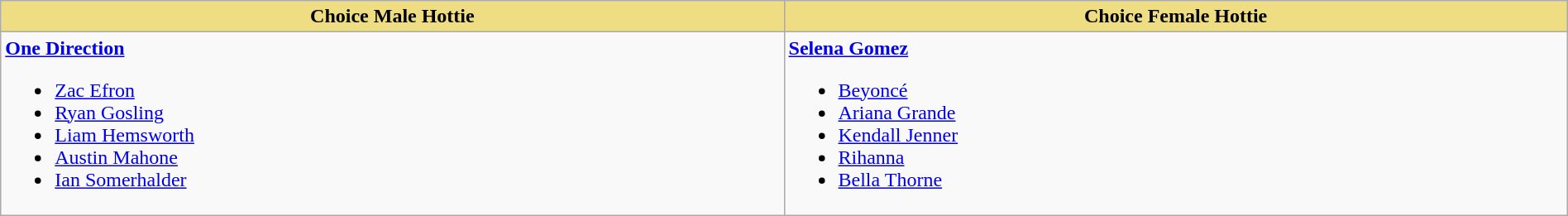<table class="wikitable" style="width:100%">
<tr>
<th style="background:#EEDD82; width:50%">Choice Male Hottie</th>
<th style="background:#EEDD82; width:50%">Choice Female Hottie</th>
</tr>
<tr>
<td valign="top"><strong><a href='#'>One Direction</a></strong><br><ul><li><a href='#'>Zac Efron</a></li><li><a href='#'>Ryan Gosling</a></li><li><a href='#'>Liam Hemsworth</a></li><li><a href='#'>Austin Mahone</a></li><li><a href='#'>Ian Somerhalder</a></li></ul></td>
<td valign="top"><strong><a href='#'>Selena Gomez</a></strong><br><ul><li><a href='#'>Beyoncé</a></li><li><a href='#'>Ariana Grande</a></li><li><a href='#'>Kendall Jenner</a></li><li><a href='#'>Rihanna</a></li><li><a href='#'>Bella Thorne</a></li></ul></td>
</tr>
</table>
